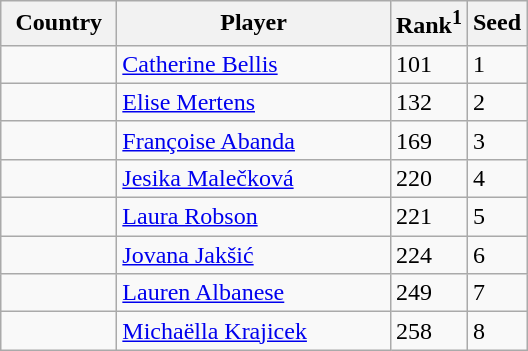<table class="sortable wikitable">
<tr>
<th style="width:70px;">Country</th>
<th style="width:175px;">Player</th>
<th>Rank<sup>1</sup></th>
<th>Seed</th>
</tr>
<tr>
<td></td>
<td><a href='#'>Catherine Bellis</a></td>
<td>101</td>
<td>1</td>
</tr>
<tr>
<td></td>
<td><a href='#'>Elise Mertens</a></td>
<td>132</td>
<td>2</td>
</tr>
<tr>
<td></td>
<td><a href='#'>Françoise Abanda</a></td>
<td>169</td>
<td>3</td>
</tr>
<tr>
<td></td>
<td><a href='#'>Jesika Malečková</a></td>
<td>220</td>
<td>4</td>
</tr>
<tr>
<td></td>
<td><a href='#'>Laura Robson</a></td>
<td>221</td>
<td>5</td>
</tr>
<tr>
<td></td>
<td><a href='#'>Jovana Jakšić</a></td>
<td>224</td>
<td>6</td>
</tr>
<tr>
<td></td>
<td><a href='#'>Lauren Albanese</a></td>
<td>249</td>
<td>7</td>
</tr>
<tr>
<td></td>
<td><a href='#'>Michaëlla Krajicek</a></td>
<td>258</td>
<td>8</td>
</tr>
</table>
